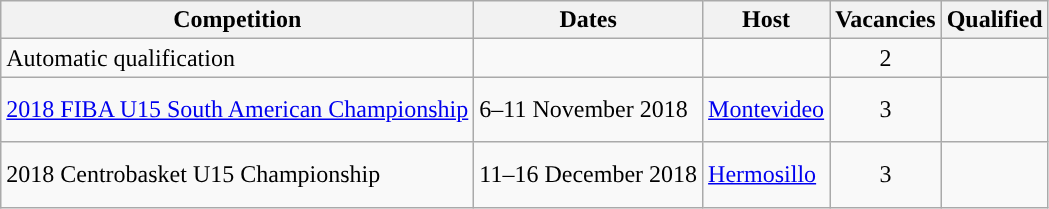<table class="wikitable">
<tr>
<th>Competition</th>
<th>Dates</th>
<th>Host</th>
<th>Vacancies</th>
<th>Qualified</th>
</tr>
<tr>
<td>Automatic qualification</td>
<td></td>
<td></td>
<td align=center>2</td>
<td><br></td>
</tr>
<tr>
<td><a href='#'>2018 FIBA U15 South American Championship</a></td>
<td>6–11 November 2018</td>
<td> <a href='#'>Montevideo</a></td>
<td align=center>3</td>
<td><br><br></td>
</tr>
<tr>
<td>2018 Centrobasket U15 Championship</td>
<td>11–16 December 2018</td>
<td> <a href='#'>Hermosillo</a></td>
<td align="center">3</td>
<td><br><br></td>
</tr>
</table>
